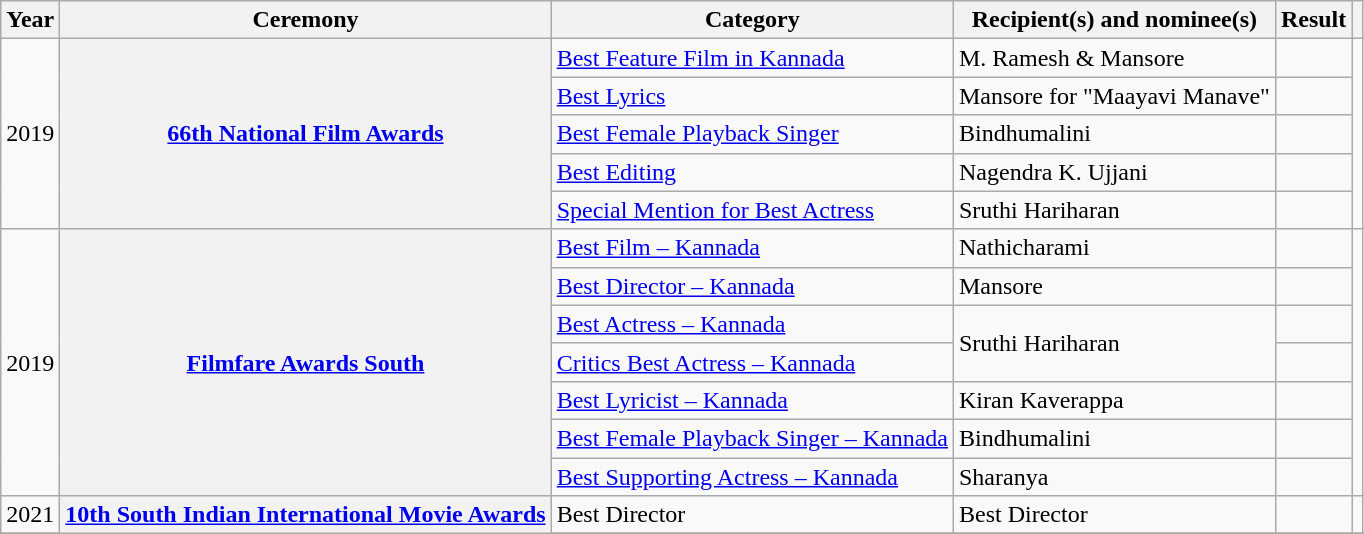<table class="wikitable">
<tr>
<th>Year</th>
<th>Ceremony</th>
<th>Category</th>
<th>Recipient(s) and nominee(s)</th>
<th>Result</th>
<th></th>
</tr>
<tr>
<td rowspan="5">2019</td>
<th scope="row" rowspan="5"><a href='#'>66th National Film Awards</a></th>
<td><a href='#'>Best Feature Film in Kannada</a></td>
<td>M. Ramesh & Mansore</td>
<td></td>
<td rowspan="5"></td>
</tr>
<tr>
<td><a href='#'>Best Lyrics</a></td>
<td>Mansore for "Maayavi Manave"</td>
<td></td>
</tr>
<tr>
<td><a href='#'>Best Female Playback Singer</a></td>
<td>Bindhumalini</td>
<td></td>
</tr>
<tr>
<td><a href='#'>Best Editing</a></td>
<td>Nagendra K. Ujjani</td>
<td></td>
</tr>
<tr>
<td><a href='#'>Special Mention for Best Actress</a></td>
<td>Sruthi Hariharan</td>
<td></td>
</tr>
<tr>
<td rowspan="7">2019</td>
<th scope="row" rowspan="7"><a href='#'>Filmfare Awards South</a></th>
<td><a href='#'>Best Film – Kannada</a></td>
<td>Nathicharami</td>
<td></td>
<td rowspan="7"></td>
</tr>
<tr>
<td><a href='#'>Best Director – Kannada</a></td>
<td>Mansore</td>
<td></td>
</tr>
<tr>
<td><a href='#'>Best Actress – Kannada</a></td>
<td rowspan="2">Sruthi Hariharan</td>
<td></td>
</tr>
<tr>
<td><a href='#'>Critics Best Actress – Kannada</a></td>
<td></td>
</tr>
<tr>
<td><a href='#'>Best Lyricist – Kannada</a></td>
<td>Kiran Kaverappa</td>
<td></td>
</tr>
<tr>
<td><a href='#'>Best Female Playback Singer – Kannada</a></td>
<td>Bindhumalini</td>
<td></td>
</tr>
<tr>
<td><a href='#'>Best Supporting Actress – Kannada</a></td>
<td>Sharanya</td>
<td></td>
</tr>
<tr>
<td rowspan="1">2021</td>
<th scope="row" rowspan="7"><a href='#'>10th South Indian International Movie Awards</a></th>
<td>Best Director</td>
<td>Best Director</td>
<td></td>
<td></td>
</tr>
<tr>
</tr>
</table>
